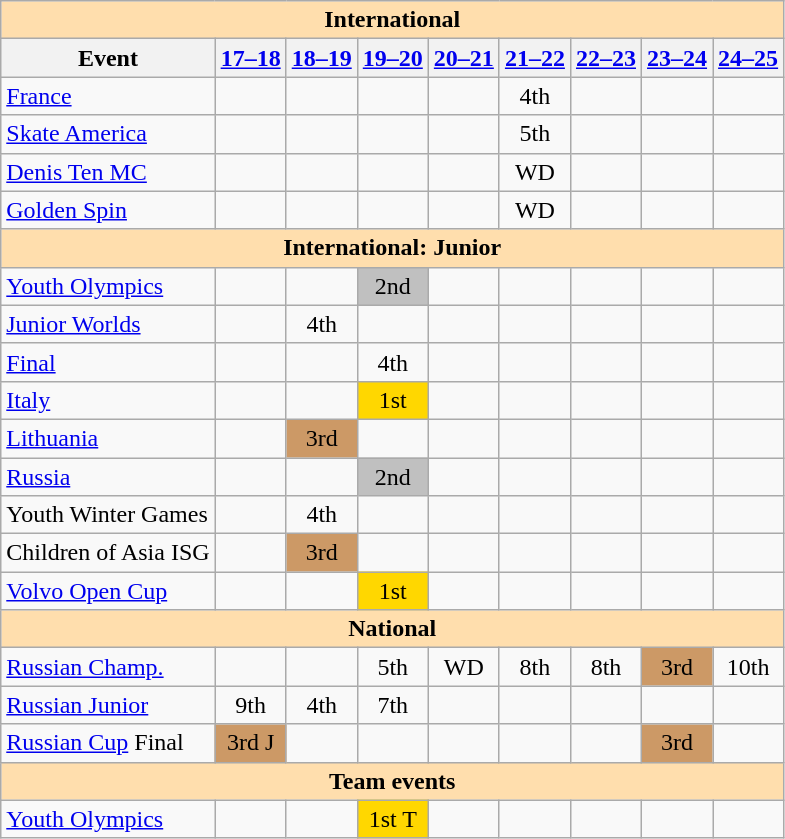<table class="wikitable" style="text-align:center">
<tr>
<th style="background-color: #ffdead; " colspan=9 align=center>International </th>
</tr>
<tr>
<th>Event</th>
<th><a href='#'>17–18</a></th>
<th><a href='#'>18–19</a></th>
<th><a href='#'>19–20</a></th>
<th><a href='#'>20–21</a></th>
<th><a href='#'>21–22</a></th>
<th><a href='#'>22–23</a></th>
<th><a href='#'>23–24</a></th>
<th><a href='#'>24–25</a></th>
</tr>
<tr>
<td align=left> <a href='#'>France</a></td>
<td></td>
<td></td>
<td></td>
<td></td>
<td>4th</td>
<td></td>
<td></td>
<td></td>
</tr>
<tr>
<td align=left> <a href='#'>Skate America</a></td>
<td></td>
<td></td>
<td></td>
<td></td>
<td>5th</td>
<td></td>
<td></td>
<td></td>
</tr>
<tr>
<td align=left> <a href='#'>Denis Ten MC</a></td>
<td></td>
<td></td>
<td></td>
<td></td>
<td>WD</td>
<td></td>
<td></td>
<td></td>
</tr>
<tr>
<td align=left> <a href='#'>Golden Spin</a></td>
<td></td>
<td></td>
<td></td>
<td></td>
<td>WD</td>
<td></td>
<td></td>
<td></td>
</tr>
<tr>
<th style="background-color: #ffdead; " colspan=9 align=center>International: Junior</th>
</tr>
<tr>
<td align=left><a href='#'>Youth Olympics</a></td>
<td></td>
<td></td>
<td bgcolor=silver>2nd</td>
<td></td>
<td></td>
<td></td>
<td></td>
<td></td>
</tr>
<tr>
<td align=left><a href='#'>Junior Worlds</a></td>
<td></td>
<td>4th</td>
<td></td>
<td></td>
<td></td>
<td></td>
<td></td>
<td></td>
</tr>
<tr>
<td align=left> <a href='#'>Final</a></td>
<td></td>
<td></td>
<td>4th</td>
<td></td>
<td></td>
<td></td>
<td></td>
<td></td>
</tr>
<tr>
<td align=left> <a href='#'>Italy</a></td>
<td></td>
<td></td>
<td bgcolor=gold>1st</td>
<td></td>
<td></td>
<td></td>
<td></td>
<td></td>
</tr>
<tr>
<td align=left> <a href='#'>Lithuania</a></td>
<td></td>
<td bgcolor=cc9966>3rd</td>
<td></td>
<td></td>
<td></td>
<td></td>
<td></td>
<td></td>
</tr>
<tr>
<td align=left> <a href='#'>Russia</a></td>
<td></td>
<td></td>
<td bgcolor=silver>2nd</td>
<td></td>
<td></td>
<td></td>
<td></td>
<td></td>
</tr>
<tr>
<td align=left>Youth Winter Games</td>
<td></td>
<td>4th</td>
<td></td>
<td></td>
<td></td>
<td></td>
<td></td>
<td></td>
</tr>
<tr>
<td align=left>Children of Asia ISG</td>
<td></td>
<td bgcolor=cc9966>3rd</td>
<td></td>
<td></td>
<td></td>
<td></td>
<td></td>
<td></td>
</tr>
<tr>
<td align=left><a href='#'>Volvo Open Cup</a></td>
<td></td>
<td></td>
<td bgcolor=gold>1st</td>
<td></td>
<td></td>
<td></td>
<td></td>
<td></td>
</tr>
<tr>
<th style="background-color: #ffdead; " colspan=9 align=center>National</th>
</tr>
<tr>
<td align=left><a href='#'>Russian Champ.</a></td>
<td></td>
<td></td>
<td>5th</td>
<td>WD</td>
<td>8th</td>
<td>8th</td>
<td bgcolor=cc9966>3rd</td>
<td>10th</td>
</tr>
<tr>
<td align=left><a href='#'>Russian Junior</a></td>
<td>9th</td>
<td>4th</td>
<td>7th</td>
<td></td>
<td></td>
<td></td>
<td></td>
<td></td>
</tr>
<tr>
<td align=left><a href='#'>Russian Cup</a> Final</td>
<td bgcolor=cc9966>3rd J</td>
<td></td>
<td></td>
<td></td>
<td></td>
<td></td>
<td bgcolor=cc9966>3rd</td>
<td></td>
</tr>
<tr>
<th style="background-color: #ffdead; " colspan=9 align=center>Team events</th>
</tr>
<tr>
<td align=left><a href='#'>Youth Olympics</a></td>
<td></td>
<td></td>
<td bgcolor=gold>1st T</td>
<td></td>
<td></td>
<td></td>
<td></td>
<td></td>
</tr>
</table>
